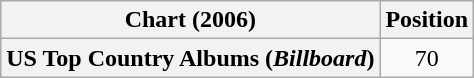<table class="wikitable plainrowheaders" style="text-align:center">
<tr>
<th scope="col">Chart (2006)</th>
<th scope="col">Position</th>
</tr>
<tr>
<th scope="row">US Top Country Albums (<em>Billboard</em>)</th>
<td>70</td>
</tr>
</table>
